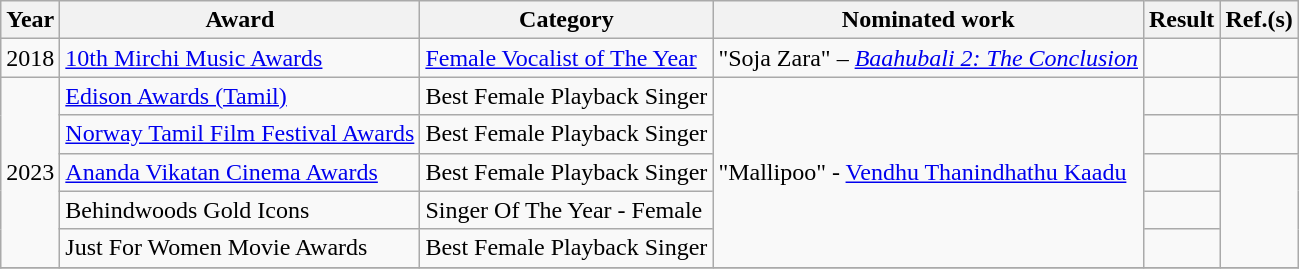<table class="wikitable">
<tr>
<th>Year</th>
<th>Award</th>
<th>Category</th>
<th>Nominated work</th>
<th>Result</th>
<th>Ref.(s)</th>
</tr>
<tr>
<td>2018</td>
<td><a href='#'>10th Mirchi Music Awards</a></td>
<td><a href='#'>Female Vocalist of The Year</a></td>
<td>"Soja Zara" – <em><a href='#'>Baahubali 2: The Conclusion</a></em></td>
<td></td>
<td></td>
</tr>
<tr>
<td rowspan="5">2023</td>
<td><a href='#'>Edison Awards (Tamil)</a></td>
<td>Best Female Playback Singer</td>
<td rowspan="5">"Mallipoo" - <a href='#'>Vendhu Thanindhathu Kaadu</a></td>
<td></td>
<td></td>
</tr>
<tr>
<td><a href='#'>Norway Tamil Film Festival Awards</a></td>
<td>Best Female Playback Singer</td>
<td></td>
<td></td>
</tr>
<tr>
<td><a href='#'>Ananda Vikatan Cinema Awards</a></td>
<td>Best Female Playback Singer</td>
<td></td>
<td rowspan="3"></td>
</tr>
<tr>
<td>Behindwoods Gold Icons</td>
<td>Singer Of The Year - Female</td>
<td></td>
</tr>
<tr>
<td>Just For Women Movie Awards</td>
<td>Best Female Playback Singer</td>
<td></td>
</tr>
<tr>
</tr>
</table>
